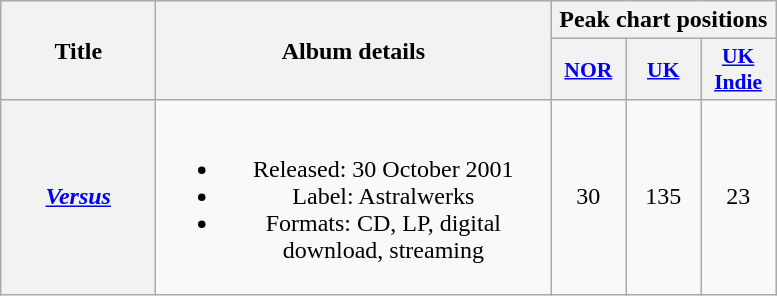<table class="wikitable plainrowheaders" style="text-align:center;">
<tr>
<th scope="col" rowspan="2" style="width:6em;">Title</th>
<th scope="col" rowspan="2" style="width:16em;">Album details</th>
<th scope="col" colspan="3">Peak chart positions</th>
</tr>
<tr>
<th scope="col" style="width:3em;font-size:90%;"><a href='#'>NOR</a><br></th>
<th scope="col" style="width:3em;font-size:90%;"><a href='#'>UK</a><br></th>
<th scope="col" style="width:3em;font-size:90%;"><a href='#'>UK<br>Indie</a><br></th>
</tr>
<tr>
<th scope="row"><em><a href='#'>Versus</a></em></th>
<td><br><ul><li>Released: 30 October 2001</li><li>Label: Astralwerks</li><li>Formats: CD, LP, digital download, streaming</li></ul></td>
<td>30</td>
<td>135</td>
<td>23</td>
</tr>
</table>
